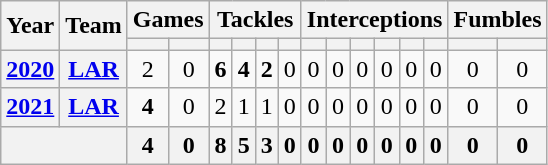<table class="wikitable" style="text-align: center;">
<tr>
<th rowspan="2">Year</th>
<th rowspan="2">Team</th>
<th colspan="2">Games</th>
<th colspan="4">Tackles</th>
<th colspan="6">Interceptions</th>
<th colspan="2">Fumbles</th>
</tr>
<tr>
<th></th>
<th></th>
<th></th>
<th></th>
<th></th>
<th></th>
<th></th>
<th></th>
<th></th>
<th></th>
<th></th>
<th></th>
<th></th>
<th></th>
</tr>
<tr>
<th><a href='#'>2020</a></th>
<th><a href='#'>LAR</a></th>
<td>2</td>
<td>0</td>
<td><strong>6</strong></td>
<td><strong>4</strong></td>
<td><strong>2</strong></td>
<td>0</td>
<td>0</td>
<td>0</td>
<td>0</td>
<td>0</td>
<td>0</td>
<td>0</td>
<td>0</td>
<td>0</td>
</tr>
<tr>
<th><a href='#'>2021</a></th>
<th><a href='#'>LAR</a></th>
<td><strong>4</strong></td>
<td>0</td>
<td>2</td>
<td>1</td>
<td>1</td>
<td>0</td>
<td>0</td>
<td>0</td>
<td>0</td>
<td>0</td>
<td>0</td>
<td>0</td>
<td>0</td>
<td>0</td>
</tr>
<tr>
<th colspan="2"></th>
<th>4</th>
<th>0</th>
<th>8</th>
<th>5</th>
<th>3</th>
<th>0</th>
<th>0</th>
<th>0</th>
<th>0</th>
<th>0</th>
<th>0</th>
<th>0</th>
<th>0</th>
<th>0</th>
</tr>
</table>
